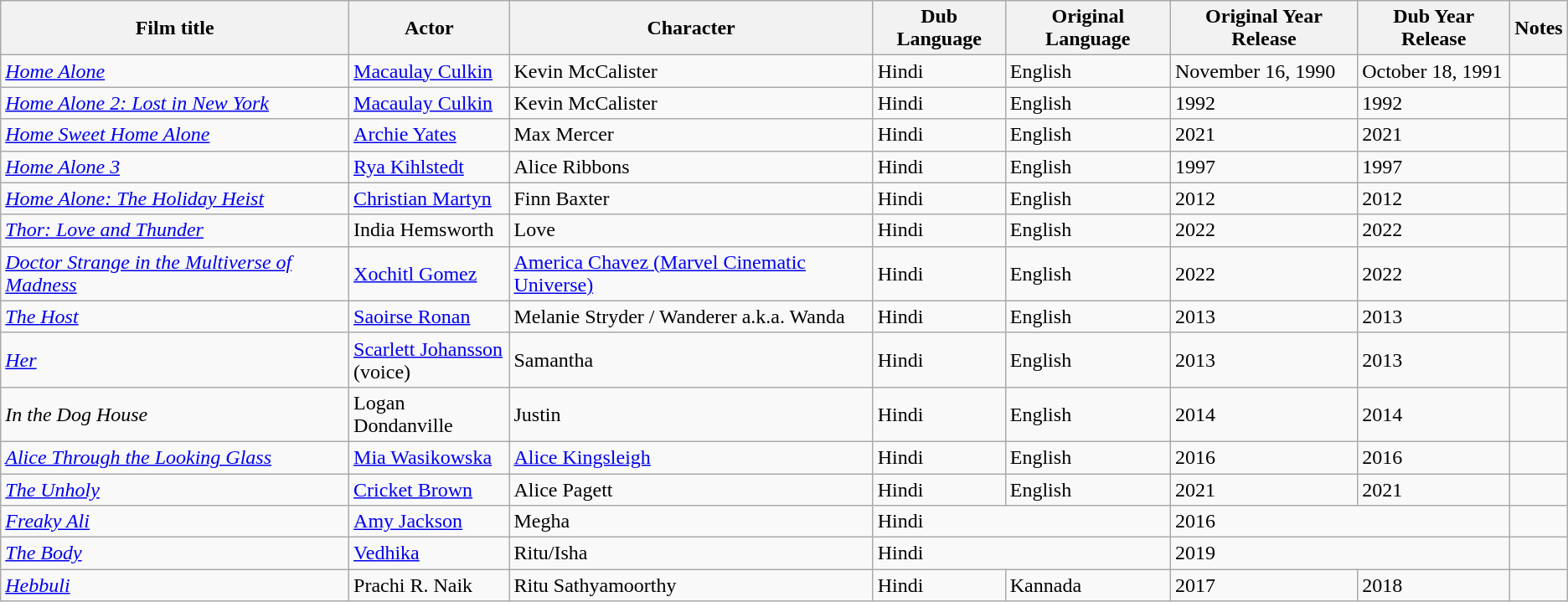<table class="wikitable sortable">
<tr>
<th>Film title</th>
<th>Actor</th>
<th>Character</th>
<th>Dub Language</th>
<th>Original Language</th>
<th>Original Year Release</th>
<th>Dub Year Release</th>
<th>Notes</th>
</tr>
<tr>
<td><em><a href='#'>Home Alone</a></em></td>
<td><a href='#'>Macaulay Culkin</a></td>
<td>Kevin McCalister</td>
<td>Hindi</td>
<td>English</td>
<td>November 16, 1990</td>
<td>October 18, 1991</td>
<td></td>
</tr>
<tr>
<td><em><a href='#'>Home Alone 2: Lost in New York</a></em></td>
<td><a href='#'>Macaulay Culkin</a></td>
<td>Kevin McCalister</td>
<td>Hindi</td>
<td>English</td>
<td>1992</td>
<td>1992</td>
<td></td>
</tr>
<tr>
<td><em><a href='#'>Home Sweet Home Alone</a></em></td>
<td><a href='#'>Archie Yates</a></td>
<td>Max Mercer</td>
<td>Hindi</td>
<td>English</td>
<td>2021</td>
<td>2021</td>
<td></td>
</tr>
<tr>
<td><em><a href='#'>Home Alone 3</a></em></td>
<td><a href='#'>Rya Kihlstedt</a></td>
<td>Alice Ribbons</td>
<td>Hindi</td>
<td>English</td>
<td>1997</td>
<td>1997</td>
<td></td>
</tr>
<tr>
<td><em><a href='#'>Home Alone: The Holiday Heist</a></em></td>
<td><a href='#'>Christian Martyn</a></td>
<td>Finn Baxter</td>
<td>Hindi</td>
<td>English</td>
<td>2012</td>
<td>2012</td>
<td></td>
</tr>
<tr>
<td><em><a href='#'>Thor: Love and Thunder</a></em></td>
<td>India Hemsworth</td>
<td>Love</td>
<td>Hindi</td>
<td>English</td>
<td>2022</td>
<td>2022</td>
<td></td>
</tr>
<tr>
<td><em><a href='#'>Doctor Strange in the Multiverse of Madness</a></em></td>
<td><a href='#'>Xochitl Gomez</a></td>
<td><a href='#'>America Chavez (Marvel Cinematic Universe)</a></td>
<td>Hindi</td>
<td>English</td>
<td>2022</td>
<td>2022</td>
<td></td>
</tr>
<tr>
<td><a href='#'><em>The Host</em></a></td>
<td><a href='#'>Saoirse Ronan</a></td>
<td>Melanie Stryder / Wanderer a.k.a. Wanda</td>
<td>Hindi</td>
<td>English</td>
<td>2013</td>
<td>2013</td>
<td></td>
</tr>
<tr>
<td><a href='#'><em>Her</em></a></td>
<td><a href='#'>Scarlett Johansson</a><br>(voice)</td>
<td>Samantha</td>
<td>Hindi</td>
<td>English</td>
<td>2013</td>
<td>2013</td>
<td></td>
</tr>
<tr>
<td><em>In the Dog House</em></td>
<td>Logan Dondanville</td>
<td>Justin</td>
<td>Hindi</td>
<td>English</td>
<td>2014</td>
<td>2014</td>
<td></td>
</tr>
<tr>
<td><a href='#'><em>Alice Through the Looking Glass</em></a></td>
<td><a href='#'>Mia Wasikowska</a></td>
<td><a href='#'>Alice Kingsleigh</a></td>
<td>Hindi</td>
<td>English</td>
<td>2016</td>
<td>2016</td>
<td></td>
</tr>
<tr>
<td><a href='#'><em>The Unholy</em></a></td>
<td><a href='#'>Cricket Brown</a></td>
<td>Alice Pagett</td>
<td>Hindi</td>
<td>English</td>
<td>2021</td>
<td>2021</td>
<td></td>
</tr>
<tr>
<td><em><a href='#'>Freaky Ali</a></em></td>
<td><a href='#'>Amy Jackson</a></td>
<td>Megha</td>
<td colspan="2">Hindi</td>
<td colspan="2">2016</td>
<td></td>
</tr>
<tr>
<td><a href='#'><em>The Body</em></a></td>
<td><a href='#'>Vedhika</a></td>
<td>Ritu/Isha</td>
<td colspan="2">Hindi</td>
<td colspan="2">2019</td>
<td></td>
</tr>
<tr>
<td><em><a href='#'>Hebbuli</a></em></td>
<td>Prachi R. Naik</td>
<td>Ritu Sathyamoorthy</td>
<td>Hindi</td>
<td>Kannada</td>
<td>2017</td>
<td>2018</td>
<td></td>
</tr>
</table>
